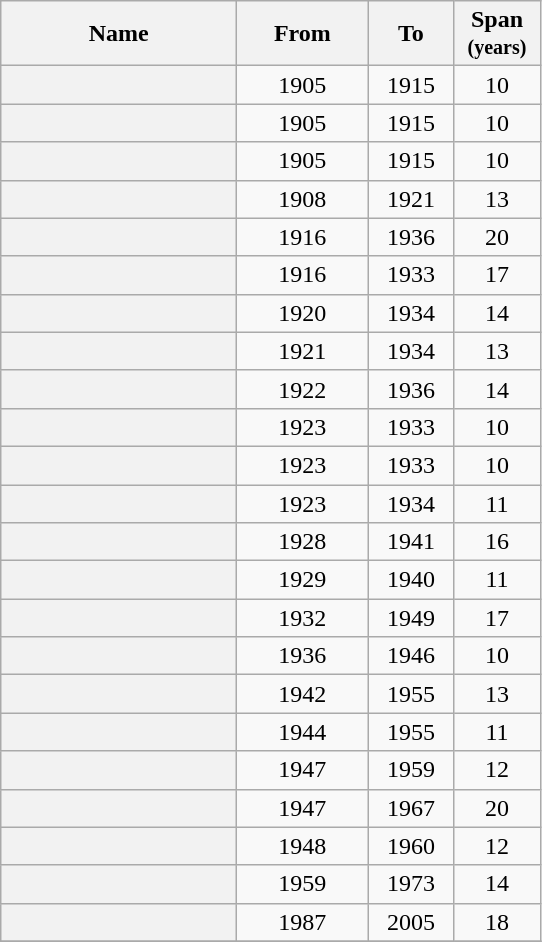<table class="wikitable plainrowheaders sortable" style="text-align: center;">
<tr>
<th scope=col width="150px">Name</th>
<th scope=col width="80px">From</th>
<th scope=col width="50px">To</th>
<th scope=col width="50px">Span <small>(years)</small></th>
</tr>
<tr>
<th scope=row> </th>
<td>1905</td>
<td>1915</td>
<td>10</td>
</tr>
<tr>
<th scope=row> </th>
<td>1905</td>
<td>1915</td>
<td>10</td>
</tr>
<tr>
<th scope=row> </th>
<td>1905</td>
<td>1915</td>
<td>10</td>
</tr>
<tr>
<th scope=row> </th>
<td>1908</td>
<td>1921</td>
<td>13</td>
</tr>
<tr>
<th scope=row> </th>
<td>1916</td>
<td>1936</td>
<td>20</td>
</tr>
<tr>
<th scope=row> </th>
<td>1916</td>
<td>1933</td>
<td>17</td>
</tr>
<tr>
<th scope=row> </th>
<td>1920</td>
<td>1934</td>
<td>14</td>
</tr>
<tr>
<th scope=row> </th>
<td>1921</td>
<td>1934</td>
<td>13</td>
</tr>
<tr>
<th scope=row> </th>
<td>1922</td>
<td>1936</td>
<td>14</td>
</tr>
<tr>
<th scope=row> </th>
<td>1923</td>
<td>1933</td>
<td>10</td>
</tr>
<tr>
<th scope=row> </th>
<td>1923</td>
<td>1933</td>
<td>10</td>
</tr>
<tr>
<th scope=row> </th>
<td>1923</td>
<td>1934</td>
<td>11</td>
</tr>
<tr>
<th scope=row> </th>
<td>1928</td>
<td>1941</td>
<td>16</td>
</tr>
<tr>
<th scope=row> </th>
<td>1929</td>
<td>1940</td>
<td>11</td>
</tr>
<tr>
<th scope=row> </th>
<td>1932</td>
<td>1949</td>
<td>17</td>
</tr>
<tr>
<th scope=row> </th>
<td>1936</td>
<td>1946</td>
<td>10</td>
</tr>
<tr>
<th scope=row> </th>
<td>1942</td>
<td>1955</td>
<td>13</td>
</tr>
<tr>
<th scope=row> </th>
<td>1944</td>
<td>1955</td>
<td>11</td>
</tr>
<tr>
<th scope=row> </th>
<td>1947</td>
<td>1959</td>
<td>12</td>
</tr>
<tr>
<th scope=row> </th>
<td>1947</td>
<td>1967</td>
<td>20</td>
</tr>
<tr>
<th scope=row> </th>
<td>1948</td>
<td>1960</td>
<td>12</td>
</tr>
<tr>
<th scope=row> </th>
<td>1959</td>
<td>1973</td>
<td>14</td>
</tr>
<tr>
<th scope=row> </th>
<td>1987</td>
<td>2005</td>
<td>18</td>
</tr>
<tr>
</tr>
</table>
